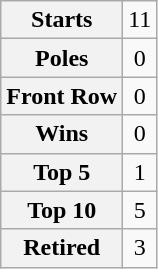<table class="wikitable" style="text-align:center">
<tr>
<th>Starts</th>
<td>11</td>
</tr>
<tr>
<th>Poles</th>
<td>0</td>
</tr>
<tr>
<th>Front Row</th>
<td>0</td>
</tr>
<tr>
<th>Wins</th>
<td>0</td>
</tr>
<tr>
<th>Top 5</th>
<td>1</td>
</tr>
<tr>
<th>Top 10</th>
<td>5</td>
</tr>
<tr>
<th>Retired</th>
<td>3</td>
</tr>
</table>
